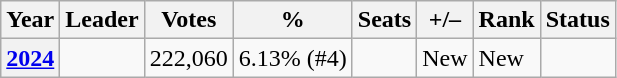<table class="wikitable">
<tr>
<th>Year</th>
<th>Leader</th>
<th>Votes</th>
<th>%</th>
<th>Seats</th>
<th>+/–</th>
<th>Rank</th>
<th>Status</th>
</tr>
<tr>
<th><a href='#'>2024</a></th>
<td></td>
<td>222,060</td>
<td>6.13% (#4)</td>
<td></td>
<td>New</td>
<td>New</td>
<td></td>
</tr>
</table>
